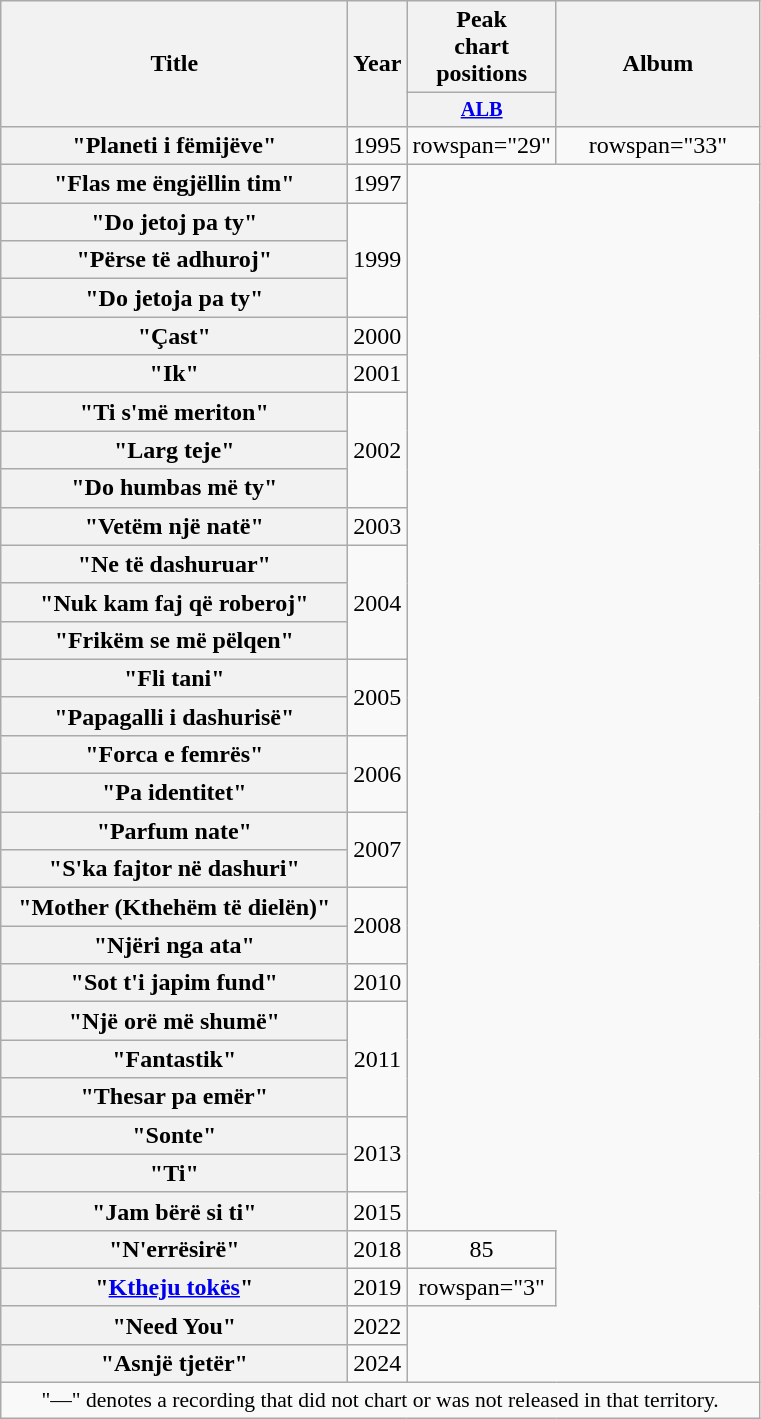<table class="wikitable plainrowheaders" style="text-align:center;">
<tr>
<th scope="col" rowspan="2" style="width:14em;">Title</th>
<th scope="col" rowspan="2" style="width:2em;">Year</th>
<th scope="col" colspan="1">Peak<br>chart<br>positions</th>
<th scope="col" rowspan="2" style="width:8em;">Album</th>
</tr>
<tr>
<th scope="col" style="width:3em;font-size:85%;"><a href='#'>ALB</a><br></th>
</tr>
<tr>
<th scope="row">"Planeti i fëmijëve"<br></th>
<td>1995</td>
<td>rowspan="29" </td>
<td>rowspan="33" </td>
</tr>
<tr>
<th scope="row">"Flas me ëngjëllin tim"<br></th>
<td>1997</td>
</tr>
<tr>
<th scope="row">"Do jetoj pa ty"</th>
<td rowspan="3">1999</td>
</tr>
<tr>
<th scope="row">"Përse të adhuroj"</th>
</tr>
<tr>
<th scope="row">"Do jetoja pa ty"</th>
</tr>
<tr>
<th scope="row">"Çast"</th>
<td>2000</td>
</tr>
<tr>
<th scope="row">"Ik"</th>
<td>2001</td>
</tr>
<tr>
<th scope="row">"Ti s'më meriton"</th>
<td rowspan="3">2002</td>
</tr>
<tr>
<th scope="row">"Larg teje"</th>
</tr>
<tr>
<th scope="row">"Do humbas më ty"</th>
</tr>
<tr>
<th scope="row">"Vetëm një natë"</th>
<td>2003</td>
</tr>
<tr>
<th scope="row">"Ne të dashuruar"</th>
<td rowspan="3">2004</td>
</tr>
<tr>
<th scope="row">"Nuk kam faj që roberoj"</th>
</tr>
<tr>
<th scope="row">"Frikëm se më pëlqen"</th>
</tr>
<tr>
<th scope="row">"Fli tani"</th>
<td rowspan="2">2005</td>
</tr>
<tr>
<th scope="row">"Papagalli i dashurisë"</th>
</tr>
<tr>
<th scope="row">"Forca e femrës"<br></th>
<td rowspan="2">2006</td>
</tr>
<tr>
<th scope="row">"Pa identitet"</th>
</tr>
<tr>
<th scope="row">"Parfum nate"</th>
<td rowspan="2">2007</td>
</tr>
<tr>
<th scope="row">"S'ka fajtor në dashuri"</th>
</tr>
<tr>
<th scope="row">"Mother (Kthehëm të dielën)"<br></th>
<td rowspan="2">2008</td>
</tr>
<tr>
<th scope="row">"Njëri nga ata"</th>
</tr>
<tr>
<th scope="row">"Sot t'i japim fund"<br></th>
<td>2010</td>
</tr>
<tr>
<th scope="row">"Një orë më shumë"</th>
<td rowspan="3">2011</td>
</tr>
<tr>
<th scope="row">"Fantastik"</th>
</tr>
<tr>
<th scope="row">"Thesar pa emër"</th>
</tr>
<tr>
<th scope="row">"Sonte"<br></th>
<td rowspan="2">2013</td>
</tr>
<tr>
<th scope="row">"Ti"</th>
</tr>
<tr>
<th scope="row">"Jam bërë si ti"</th>
<td>2015</td>
</tr>
<tr>
<th scope="row">"N'errësirë"</th>
<td>2018</td>
<td>85</td>
</tr>
<tr>
<th scope="row">"<a href='#'>Ktheju tokës</a>"</th>
<td>2019</td>
<td>rowspan="3" </td>
</tr>
<tr>
<th scope="row">"Need You"<br></th>
<td>2022</td>
</tr>
<tr>
<th scope="row">"Asnjë tjetër"</th>
<td>2024</td>
</tr>
<tr>
<td colspan="11" style="font-size:90%">"—" denotes a recording that did not chart or was not released in that territory.</td>
</tr>
</table>
